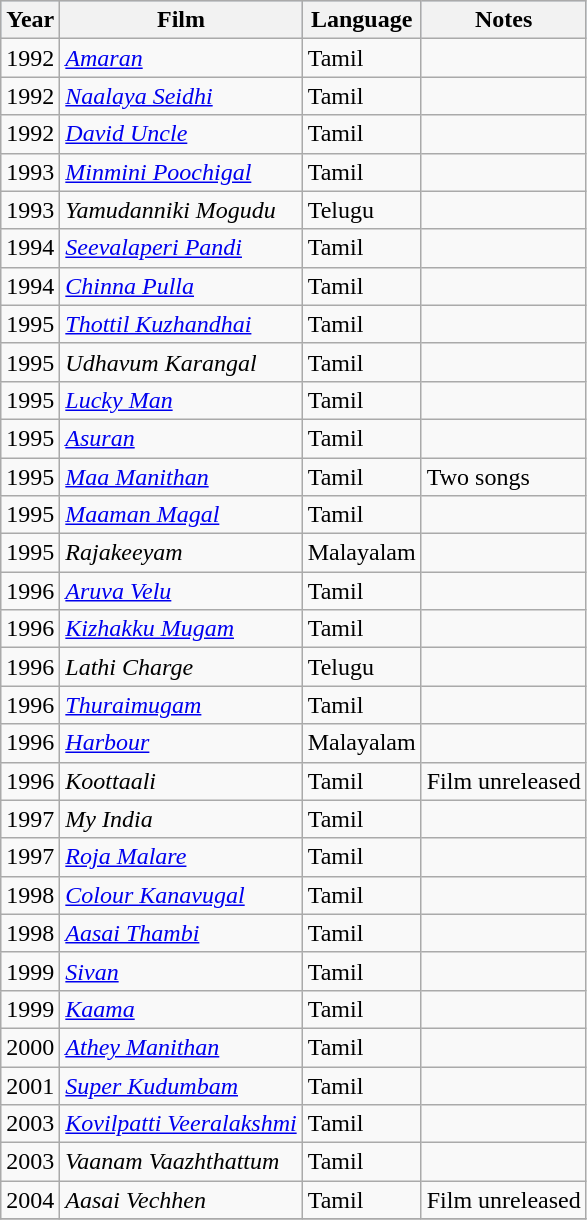<table class="wikitable">
<tr style="text-align:center; background:LightSteelBlue; width:60%;">
<th>Year</th>
<th>Film</th>
<th>Language</th>
<th>Notes</th>
</tr>
<tr>
<td>1992</td>
<td><em><a href='#'>Amaran</a></em></td>
<td>Tamil</td>
<td></td>
</tr>
<tr>
<td>1992</td>
<td><em><a href='#'>Naalaya Seidhi</a></em></td>
<td>Tamil</td>
<td></td>
</tr>
<tr>
<td>1992</td>
<td><em><a href='#'>David Uncle</a></em></td>
<td>Tamil</td>
<td></td>
</tr>
<tr>
<td>1993</td>
<td><em><a href='#'>Minmini Poochigal</a></em></td>
<td>Tamil</td>
<td></td>
</tr>
<tr>
<td>1993</td>
<td><em>Yamudanniki Mogudu</em></td>
<td>Telugu</td>
<td></td>
</tr>
<tr>
<td>1994</td>
<td><em><a href='#'>Seevalaperi Pandi</a></em></td>
<td>Tamil</td>
<td></td>
</tr>
<tr>
<td>1994</td>
<td><em><a href='#'>Chinna Pulla</a></em></td>
<td>Tamil</td>
<td></td>
</tr>
<tr>
<td>1995</td>
<td><em><a href='#'>Thottil Kuzhandhai</a></em></td>
<td>Tamil</td>
<td></td>
</tr>
<tr>
<td>1995</td>
<td><em>Udhavum Karangal</em></td>
<td>Tamil</td>
<td></td>
</tr>
<tr>
<td>1995</td>
<td><em><a href='#'>Lucky Man</a></em></td>
<td>Tamil</td>
<td></td>
</tr>
<tr>
<td>1995</td>
<td><em><a href='#'>Asuran</a></em></td>
<td>Tamil</td>
<td></td>
</tr>
<tr>
<td>1995</td>
<td><em><a href='#'>Maa Manithan</a></em></td>
<td>Tamil</td>
<td>Two songs</td>
</tr>
<tr>
<td>1995</td>
<td><em><a href='#'>Maaman Magal</a></em></td>
<td>Tamil</td>
<td></td>
</tr>
<tr>
<td>1995</td>
<td><em>Rajakeeyam</em></td>
<td>Malayalam</td>
<td></td>
</tr>
<tr>
<td>1996</td>
<td><em><a href='#'>Aruva Velu</a></em></td>
<td>Tamil</td>
<td></td>
</tr>
<tr>
<td>1996</td>
<td><em><a href='#'>Kizhakku Mugam</a></em></td>
<td>Tamil</td>
<td></td>
</tr>
<tr>
<td>1996</td>
<td><em>Lathi Charge</em></td>
<td>Telugu</td>
<td></td>
</tr>
<tr>
<td>1996</td>
<td><em><a href='#'>Thuraimugam</a></em></td>
<td>Tamil</td>
<td></td>
</tr>
<tr>
<td>1996</td>
<td><em><a href='#'>Harbour</a></em></td>
<td>Malayalam</td>
<td></td>
</tr>
<tr>
<td>1996</td>
<td><em>Koottaali</em></td>
<td>Tamil</td>
<td>Film unreleased</td>
</tr>
<tr>
<td>1997</td>
<td><em>My India</em></td>
<td>Tamil</td>
<td></td>
</tr>
<tr>
<td>1997</td>
<td><em><a href='#'>Roja Malare</a></em></td>
<td>Tamil</td>
<td></td>
</tr>
<tr>
<td>1998</td>
<td><em><a href='#'>Colour Kanavugal</a></em></td>
<td>Tamil</td>
<td></td>
</tr>
<tr>
<td>1998</td>
<td><em><a href='#'>Aasai Thambi</a></em></td>
<td>Tamil</td>
<td></td>
</tr>
<tr>
<td>1999</td>
<td><em><a href='#'>Sivan</a></em></td>
<td>Tamil</td>
<td></td>
</tr>
<tr>
<td>1999</td>
<td><em><a href='#'>Kaama</a></em></td>
<td>Tamil</td>
<td></td>
</tr>
<tr>
<td>2000</td>
<td><em><a href='#'>Athey Manithan</a></em></td>
<td>Tamil</td>
<td></td>
</tr>
<tr>
<td>2001</td>
<td><em><a href='#'>Super Kudumbam</a></em></td>
<td>Tamil</td>
<td></td>
</tr>
<tr>
<td>2003</td>
<td><em><a href='#'>Kovilpatti Veeralakshmi</a></em></td>
<td>Tamil</td>
<td></td>
</tr>
<tr>
<td>2003</td>
<td><em>Vaanam Vaazhthattum</em></td>
<td>Tamil</td>
<td></td>
</tr>
<tr>
<td>2004</td>
<td><em>Aasai Vechhen</em></td>
<td>Tamil</td>
<td>Film unreleased</td>
</tr>
<tr>
</tr>
</table>
